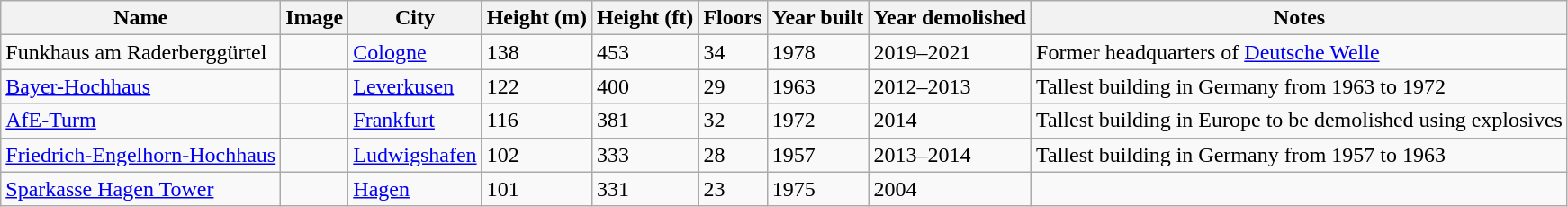<table class = "wikitable sortable">
<tr>
<th>Name</th>
<th>Image</th>
<th>City</th>
<th>Height (m)</th>
<th>Height (ft)</th>
<th>Floors</th>
<th>Year built</th>
<th>Year demolished</th>
<th class="unsortable">Notes</th>
</tr>
<tr>
<td>Funkhaus am Raderberggürtel</td>
<td></td>
<td><a href='#'>Cologne</a></td>
<td>138</td>
<td>453</td>
<td>34</td>
<td>1978</td>
<td>2019–2021</td>
<td>Former headquarters of <a href='#'>Deutsche Welle</a></td>
</tr>
<tr>
<td><a href='#'>Bayer-Hochhaus</a></td>
<td></td>
<td><a href='#'>Leverkusen</a></td>
<td>122</td>
<td>400</td>
<td>29</td>
<td>1963</td>
<td>2012–2013</td>
<td>Tallest building in Germany from 1963 to 1972</td>
</tr>
<tr>
<td><a href='#'>AfE-Turm</a></td>
<td></td>
<td><a href='#'>Frankfurt</a></td>
<td>116</td>
<td>381</td>
<td>32</td>
<td>1972</td>
<td>2014</td>
<td>Tallest building in Europe to be demolished using explosives</td>
</tr>
<tr>
<td><a href='#'>Friedrich-Engelhorn-Hochhaus</a></td>
<td></td>
<td><a href='#'>Ludwigshafen</a></td>
<td>102</td>
<td>333</td>
<td>28</td>
<td>1957</td>
<td>2013–2014</td>
<td>Tallest building in Germany from 1957 to 1963</td>
</tr>
<tr>
<td><a href='#'>Sparkasse Hagen Tower</a></td>
<td></td>
<td><a href='#'>Hagen</a></td>
<td>101</td>
<td>331</td>
<td>23</td>
<td>1975</td>
<td>2004</td>
<td></td>
</tr>
</table>
